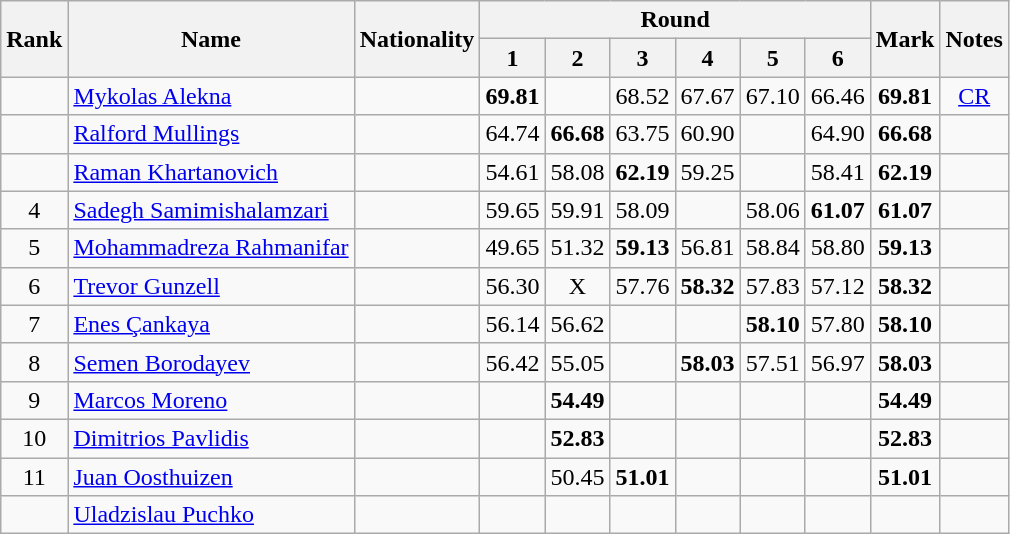<table class="wikitable sortable" style="text-align:center">
<tr>
<th rowspan=2>Rank</th>
<th rowspan=2>Name</th>
<th rowspan=2>Nationality</th>
<th colspan=6>Round</th>
<th rowspan=2>Mark</th>
<th rowspan=2>Notes</th>
</tr>
<tr>
<th>1</th>
<th>2</th>
<th>3</th>
<th>4</th>
<th>5</th>
<th>6</th>
</tr>
<tr>
<td></td>
<td align=left><a href='#'>Mykolas Alekna</a></td>
<td align=left></td>
<td><strong>69.81</strong></td>
<td></td>
<td>68.52</td>
<td>67.67</td>
<td>67.10</td>
<td>66.46</td>
<td><strong>69.81</strong></td>
<td><a href='#'>CR</a></td>
</tr>
<tr>
<td></td>
<td align=left><a href='#'>Ralford Mullings</a></td>
<td align=left></td>
<td>64.74</td>
<td><strong>66.68</strong></td>
<td>63.75</td>
<td>60.90</td>
<td></td>
<td>64.90</td>
<td><strong>66.68</strong></td>
<td></td>
</tr>
<tr>
<td></td>
<td align=left><a href='#'>Raman Khartanovich</a></td>
<td align=left></td>
<td>54.61</td>
<td>58.08</td>
<td><strong>62.19</strong></td>
<td>59.25</td>
<td></td>
<td>58.41</td>
<td><strong>62.19</strong></td>
<td></td>
</tr>
<tr>
<td>4</td>
<td align=left><a href='#'>Sadegh Samimishalamzari</a></td>
<td align=left></td>
<td>59.65</td>
<td>59.91</td>
<td>58.09</td>
<td></td>
<td>58.06</td>
<td><strong>61.07</strong></td>
<td><strong>61.07</strong></td>
<td></td>
</tr>
<tr>
<td>5</td>
<td align=left><a href='#'>Mohammadreza Rahmanifar</a></td>
<td align=left></td>
<td>49.65</td>
<td>51.32</td>
<td><strong>59.13</strong></td>
<td>56.81</td>
<td>58.84</td>
<td>58.80</td>
<td><strong>59.13</strong></td>
<td></td>
</tr>
<tr>
<td>6</td>
<td align=left><a href='#'>Trevor Gunzell</a></td>
<td align=left></td>
<td>56.30</td>
<td>X</td>
<td>57.76</td>
<td><strong>58.32</strong></td>
<td>57.83</td>
<td>57.12</td>
<td><strong>58.32</strong></td>
<td></td>
</tr>
<tr>
<td>7</td>
<td align=left><a href='#'>Enes Çankaya</a></td>
<td align=left></td>
<td>56.14</td>
<td>56.62</td>
<td></td>
<td></td>
<td><strong>58.10</strong></td>
<td>57.80</td>
<td><strong>58.10</strong></td>
<td></td>
</tr>
<tr>
<td>8</td>
<td align=left><a href='#'>Semen Borodayev</a></td>
<td align=left></td>
<td>56.42</td>
<td>55.05</td>
<td></td>
<td><strong>58.03</strong></td>
<td>57.51</td>
<td>56.97</td>
<td><strong>58.03</strong></td>
<td></td>
</tr>
<tr>
<td>9</td>
<td align=left><a href='#'>Marcos Moreno</a></td>
<td align=left></td>
<td></td>
<td><strong>54.49</strong></td>
<td></td>
<td></td>
<td></td>
<td></td>
<td><strong>54.49</strong></td>
<td></td>
</tr>
<tr>
<td>10</td>
<td align=left><a href='#'>Dimitrios Pavlidis</a></td>
<td align=left></td>
<td></td>
<td><strong>52.83</strong></td>
<td></td>
<td></td>
<td></td>
<td></td>
<td><strong>52.83</strong></td>
<td></td>
</tr>
<tr>
<td>11</td>
<td align=left><a href='#'>Juan Oosthuizen</a></td>
<td align=left></td>
<td></td>
<td>50.45</td>
<td><strong>51.01</strong></td>
<td></td>
<td></td>
<td></td>
<td><strong>51.01</strong></td>
<td></td>
</tr>
<tr>
<td></td>
<td align=left><a href='#'>Uladzislau Puchko</a></td>
<td align=left></td>
<td></td>
<td></td>
<td></td>
<td></td>
<td></td>
<td></td>
<td></td>
<td></td>
</tr>
</table>
